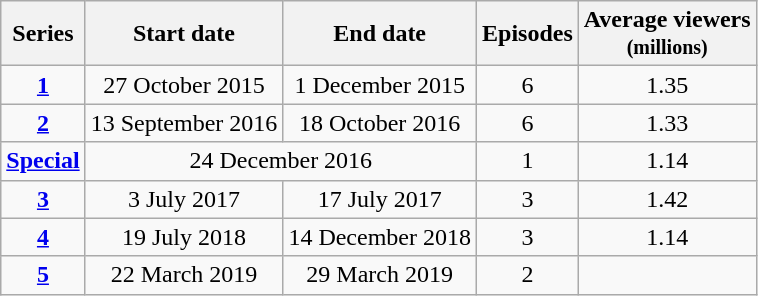<table class="wikitable" style="text-align:center;">
<tr>
<th>Series</th>
<th>Start date</th>
<th>End date</th>
<th>Episodes</th>
<th>Average viewers<br><small>(millions)</small></th>
</tr>
<tr>
<td><strong><a href='#'>1</a></strong></td>
<td>27 October 2015</td>
<td>1 December 2015</td>
<td>6</td>
<td>1.35</td>
</tr>
<tr>
<td><strong><a href='#'>2</a></strong></td>
<td>13 September 2016</td>
<td>18 October 2016</td>
<td>6</td>
<td>1.33</td>
</tr>
<tr>
<td><strong><a href='#'>Special</a></strong></td>
<td colspan=2>24 December 2016</td>
<td>1</td>
<td>1.14</td>
</tr>
<tr>
<td><strong><a href='#'>3</a></strong></td>
<td>3 July 2017</td>
<td>17 July 2017</td>
<td>3</td>
<td>1.42</td>
</tr>
<tr>
<td><strong><a href='#'>4</a></strong></td>
<td>19 July 2018</td>
<td>14 December 2018</td>
<td>3</td>
<td>1.14</td>
</tr>
<tr>
<td><strong><a href='#'>5</a></strong></td>
<td>22 March 2019</td>
<td>29 March 2019</td>
<td>2</td>
<td></td>
</tr>
</table>
